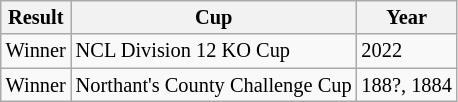<table class="wikitable" style="font-size:85%">
<tr>
<th scope="col">Result</th>
<th scope="col">Cup</th>
<th scope="col">Year</th>
</tr>
<tr>
<td>Winner</td>
<td>NCL Division 12 KO Cup</td>
<td>2022</td>
</tr>
<tr>
<td>Winner</td>
<td>Northant's County Challenge Cup</td>
<td>188?, 1884</td>
</tr>
</table>
